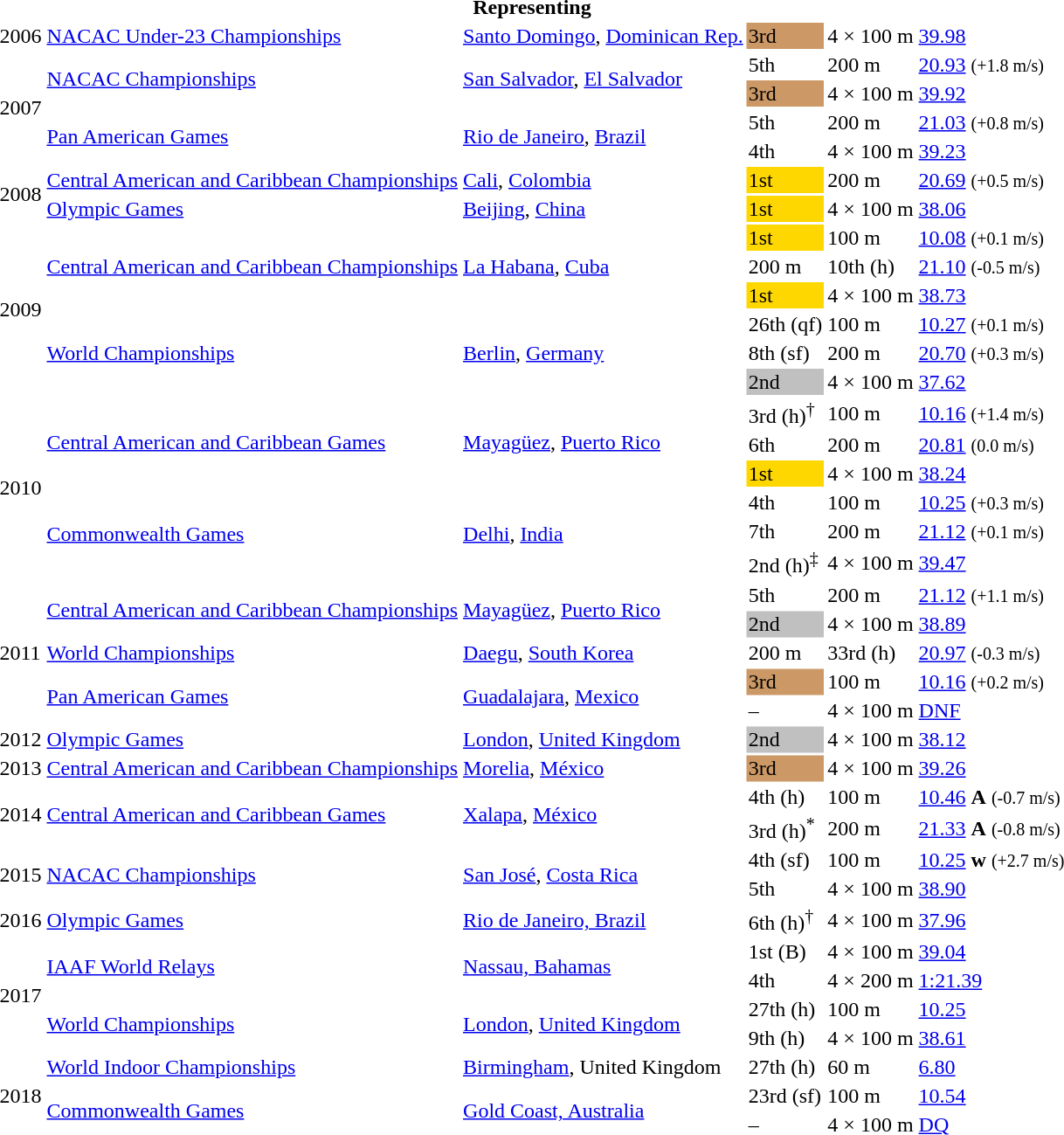<table>
<tr>
<th colspan="6">Representing </th>
</tr>
<tr>
<td>2006</td>
<td><a href='#'>NACAC Under-23 Championships</a></td>
<td><a href='#'>Santo Domingo</a>, <a href='#'>Dominican Rep.</a></td>
<td bgcolor="cc9966">3rd</td>
<td>4 × 100 m</td>
<td><a href='#'>39.98</a></td>
</tr>
<tr>
<td rowspan=4>2007</td>
<td rowspan=2><a href='#'>NACAC Championships</a></td>
<td rowspan=2><a href='#'>San Salvador</a>, <a href='#'>El Salvador</a></td>
<td>5th</td>
<td>200 m</td>
<td><a href='#'>20.93</a> <small>(+1.8 m/s)</small></td>
</tr>
<tr>
<td bgcolor="cc9966">3rd</td>
<td>4 × 100 m</td>
<td><a href='#'>39.92</a></td>
</tr>
<tr>
<td rowspan=2><a href='#'>Pan American Games</a></td>
<td rowspan=2><a href='#'>Rio de Janeiro</a>, <a href='#'>Brazil</a></td>
<td>5th</td>
<td>200 m</td>
<td><a href='#'>21.03</a> <small>(+0.8 m/s)</small></td>
</tr>
<tr>
<td>4th</td>
<td>4 × 100 m</td>
<td><a href='#'>39.23</a></td>
</tr>
<tr>
<td rowspan=2>2008</td>
<td><a href='#'>Central American and Caribbean Championships</a></td>
<td><a href='#'>Cali</a>, <a href='#'>Colombia</a></td>
<td bgcolor=gold>1st</td>
<td>200 m</td>
<td><a href='#'>20.69</a> <small>(+0.5 m/s)</small></td>
</tr>
<tr>
<td><a href='#'>Olympic Games</a></td>
<td><a href='#'>Beijing</a>, <a href='#'>China</a></td>
<td bgcolor=gold>1st</td>
<td>4 × 100 m</td>
<td><a href='#'>38.06</a></td>
</tr>
<tr>
<td rowspan=6>2009</td>
<td rowspan=3><a href='#'>Central American and Caribbean Championships</a></td>
<td rowspan=3><a href='#'>La Habana</a>, <a href='#'>Cuba</a></td>
<td bgcolor=gold>1st</td>
<td>100 m</td>
<td><a href='#'>10.08</a> <small>(+0.1 m/s)</small></td>
</tr>
<tr>
<td>200 m</td>
<td>10th (h)</td>
<td><a href='#'>21.10</a> <small>(-0.5 m/s)</small></td>
</tr>
<tr>
<td bgcolor=gold>1st</td>
<td>4 × 100 m</td>
<td><a href='#'>38.73</a></td>
</tr>
<tr>
<td rowspan=3><a href='#'>World Championships</a></td>
<td rowspan=3><a href='#'>Berlin</a>, <a href='#'>Germany</a></td>
<td>26th (qf)</td>
<td>100 m</td>
<td><a href='#'>10.27</a> <small>(+0.1 m/s)</small></td>
</tr>
<tr>
<td>8th (sf)</td>
<td>200 m</td>
<td><a href='#'>20.70</a> <small>(+0.3 m/s)</small></td>
</tr>
<tr>
<td bgcolor=silver>2nd</td>
<td>4 × 100 m</td>
<td><a href='#'>37.62</a></td>
</tr>
<tr>
<td rowspan=6>2010</td>
<td rowspan=3><a href='#'>Central American and Caribbean Games</a></td>
<td rowspan=3><a href='#'>Mayagüez</a>, <a href='#'>Puerto Rico</a></td>
<td>3rd (h)<sup>†</sup></td>
<td>100 m</td>
<td><a href='#'>10.16</a> <small>(+1.4 m/s)</small></td>
</tr>
<tr>
<td>6th</td>
<td>200 m</td>
<td><a href='#'>20.81</a> <small>(0.0 m/s)</small></td>
</tr>
<tr>
<td bgcolor=gold>1st</td>
<td>4 × 100 m</td>
<td><a href='#'>38.24</a></td>
</tr>
<tr>
<td rowspan=3><a href='#'>Commonwealth Games</a></td>
<td rowspan=3><a href='#'>Delhi</a>, <a href='#'>India</a></td>
<td>4th</td>
<td>100 m</td>
<td><a href='#'>10.25</a> <small>(+0.3 m/s)</small></td>
</tr>
<tr>
<td>7th</td>
<td>200 m</td>
<td><a href='#'>21.12</a> <small>(+0.1 m/s)</small></td>
</tr>
<tr>
<td>2nd (h)<sup>‡</sup></td>
<td>4 × 100 m</td>
<td><a href='#'>39.47</a></td>
</tr>
<tr>
<td rowspan=5>2011</td>
<td rowspan=2><a href='#'>Central American and Caribbean Championships</a></td>
<td rowspan=2><a href='#'>Mayagüez</a>, <a href='#'>Puerto Rico</a></td>
<td>5th</td>
<td>200 m</td>
<td><a href='#'>21.12</a> <small>(+1.1 m/s)</small></td>
</tr>
<tr>
<td bgcolor=silver>2nd</td>
<td>4 × 100 m</td>
<td><a href='#'>38.89</a></td>
</tr>
<tr>
<td><a href='#'>World Championships</a></td>
<td><a href='#'>Daegu</a>, <a href='#'>South Korea</a></td>
<td>200 m</td>
<td>33rd (h)</td>
<td><a href='#'>20.97</a> <small>(-0.3 m/s)</small></td>
</tr>
<tr>
<td rowspan=2><a href='#'>Pan American Games</a></td>
<td rowspan=2><a href='#'>Guadalajara</a>, <a href='#'>Mexico</a></td>
<td bgcolor="cc9966">3rd</td>
<td>100 m</td>
<td><a href='#'>10.16</a> <small>(+0.2 m/s)</small></td>
</tr>
<tr>
<td>–</td>
<td>4 × 100 m</td>
<td><a href='#'>DNF</a></td>
</tr>
<tr>
<td>2012</td>
<td><a href='#'>Olympic Games</a></td>
<td><a href='#'>London</a>, <a href='#'>United Kingdom</a></td>
<td bgcolor=silver>2nd</td>
<td>4 × 100 m</td>
<td><a href='#'>38.12</a></td>
</tr>
<tr>
<td>2013</td>
<td><a href='#'>Central American and Caribbean Championships</a></td>
<td><a href='#'>Morelia</a>, <a href='#'>México</a></td>
<td bgcolor="cc9966">3rd</td>
<td>4 × 100 m</td>
<td><a href='#'>39.26</a></td>
</tr>
<tr>
<td rowspan=2>2014</td>
<td rowspan=2><a href='#'>Central American and Caribbean Games</a></td>
<td rowspan=2><a href='#'>Xalapa</a>, <a href='#'>México</a></td>
<td>4th (h)</td>
<td>100 m</td>
<td><a href='#'>10.46</a> <strong>A</strong> <small>(-0.7 m/s)</small></td>
</tr>
<tr>
<td>3rd (h)<sup>*</sup></td>
<td>200 m</td>
<td><a href='#'>21.33</a> <strong>A</strong> <small>(-0.8 m/s)</small></td>
</tr>
<tr>
<td rowspan=2>2015</td>
<td rowspan=2><a href='#'>NACAC Championships</a></td>
<td rowspan=2><a href='#'>San José</a>, <a href='#'>Costa Rica</a></td>
<td>4th (sf)</td>
<td>100 m</td>
<td><a href='#'>10.25</a> <strong>w</strong> <small>(+2.7 m/s)</small></td>
</tr>
<tr>
<td>5th</td>
<td>4 × 100 m</td>
<td><a href='#'>38.90</a></td>
</tr>
<tr>
<td>2016</td>
<td><a href='#'>Olympic Games</a></td>
<td><a href='#'>Rio de Janeiro, Brazil</a></td>
<td>6th (h)<sup>†</sup></td>
<td>4 × 100 m</td>
<td><a href='#'>37.96</a></td>
</tr>
<tr>
<td rowspan=4>2017</td>
<td rowspan=2><a href='#'>IAAF World Relays</a></td>
<td rowspan=2><a href='#'>Nassau, Bahamas</a></td>
<td>1st (B)</td>
<td>4 × 100 m</td>
<td><a href='#'>39.04</a></td>
</tr>
<tr>
<td>4th</td>
<td>4 × 200 m</td>
<td><a href='#'>1:21.39</a></td>
</tr>
<tr>
<td rowspan=2><a href='#'>World Championships</a></td>
<td rowspan=2><a href='#'>London</a>, <a href='#'>United Kingdom</a></td>
<td>27th (h)</td>
<td>100 m</td>
<td><a href='#'>10.25</a></td>
</tr>
<tr>
<td>9th (h)</td>
<td>4 × 100 m</td>
<td><a href='#'>38.61</a></td>
</tr>
<tr>
<td rowspan=3>2018</td>
<td><a href='#'>World Indoor Championships</a></td>
<td><a href='#'>Birmingham</a>, United Kingdom</td>
<td>27th (h)</td>
<td>60 m</td>
<td><a href='#'>6.80</a></td>
</tr>
<tr>
<td rowspan=2><a href='#'>Commonwealth Games</a></td>
<td rowspan=2><a href='#'>Gold Coast, Australia</a></td>
<td>23rd (sf)</td>
<td>100 m</td>
<td><a href='#'>10.54</a></td>
</tr>
<tr>
<td>–</td>
<td>4 × 100 m</td>
<td><a href='#'>DQ</a></td>
</tr>
</table>
